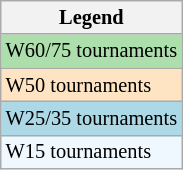<table class="wikitable" style="font-size:85%">
<tr>
<th>Legend</th>
</tr>
<tr style="background:#addfad;">
<td>W60/75 tournaments</td>
</tr>
<tr style="background:#ffe4c4;">
<td>W50 tournaments</td>
</tr>
<tr style="background:lightblue;">
<td>W25/35 tournaments</td>
</tr>
<tr style="background:#f0f8ff;">
<td>W15 tournaments</td>
</tr>
</table>
